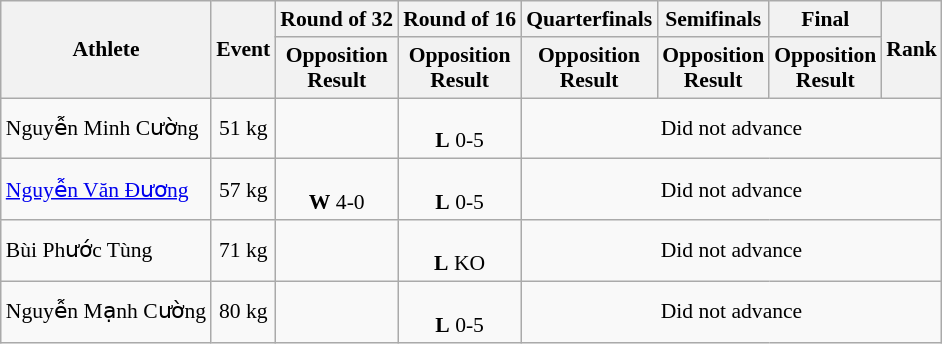<table class=wikitable style="text-align:center; font-size:90%">
<tr>
<th rowspan=2>Athlete</th>
<th rowspan=2>Event</th>
<th>Round of 32</th>
<th>Round of 16</th>
<th>Quarterfinals</th>
<th>Semifinals</th>
<th>Final</th>
<th rowspan=2>Rank</th>
</tr>
<tr>
<th>Opposition<br>Result</th>
<th>Opposition<br>Result</th>
<th>Opposition<br>Result</th>
<th>Opposition<br>Result</th>
<th>Opposition<br>Result</th>
</tr>
<tr>
<td align="left">Nguyễn Minh Cường</td>
<td>51 kg</td>
<td></td>
<td><br><strong>L</strong> 0-5</td>
<td colspan=4>Did not advance</td>
</tr>
<tr>
<td align="left"><a href='#'>Nguyễn Văn Đương</a></td>
<td>57 kg</td>
<td><br><strong>W</strong> 4-0</td>
<td><br><strong>L</strong> 0-5</td>
<td colspan=4>Did not advance</td>
</tr>
<tr>
<td align="left">Bùi Phước Tùng</td>
<td>71 kg</td>
<td></td>
<td><br><strong>L</strong> KO</td>
<td colspan=4>Did not advance</td>
</tr>
<tr>
<td align="left">Nguyễn Mạnh Cường</td>
<td>80 kg</td>
<td></td>
<td><br><strong>L</strong> 0-5</td>
<td colspan=4>Did not advance</td>
</tr>
</table>
